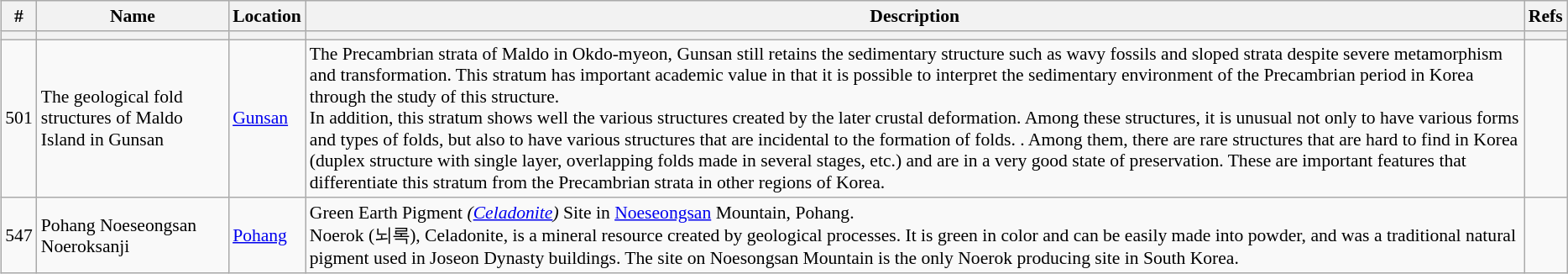<table class="wikitable sortable" style="margin-left: 5px; font-size: 90%;">
<tr>
<th align="center">#</th>
<th align="center">Name</th>
<th align="center">Location</th>
<th align="center">Description</th>
<th align="center">Refs</th>
</tr>
<tr>
<th></th>
<th></th>
<th></th>
<th></th>
<th></th>
</tr>
<tr>
<td>501</td>
<td>The geological fold structures of Maldo Island in Gunsan</td>
<td><a href='#'>Gunsan</a></td>
<td>The Precambrian strata of Maldo in Okdo-myeon, Gunsan still retains the sedimentary structure such as wavy fossils and sloped strata despite severe metamorphism and transformation. This stratum has important academic value in that it is possible to interpret the sedimentary environment of the Precambrian period in Korea through the study of this structure.<br>In addition, this stratum shows well the various structures created by the later crustal deformation. Among these structures, it is unusual not only to have various forms and types of folds, but also to have various structures that are incidental to the formation of folds. . Among them, there are rare structures that are hard to find in Korea (duplex structure with single layer, overlapping folds made in several stages, etc.) and are in a very good state of preservation. These are important features that differentiate this stratum from the Precambrian strata in other regions of Korea.</td>
<td></td>
</tr>
<tr>
<td>547</td>
<td>Pohang Noeseongsan Noeroksanji</td>
<td><a href='#'>Pohang</a></td>
<td>Green Earth Pigment <em>(<a href='#'>Celadonite</a>)</em> Site in <a href='#'>Noeseongsan</a> Mountain, Pohang.<br>Noerok (뇌록), Celadonite, is a mineral resource created by geological processes. It is green in color and can be easily made into powder,  and was a traditional natural pigment used in Joseon Dynasty buildings. The site on Noesongsan Mountain is the only Noerok producing site in South Korea.</td>
<td></td>
</tr>
</table>
